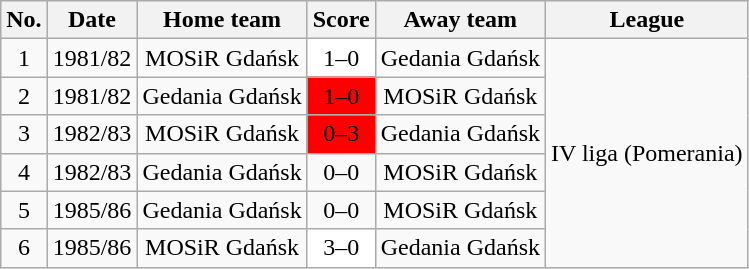<table class="wikitable" style="text-align: center">
<tr>
<th>No.</th>
<th>Date</th>
<th>Home team</th>
<th>Score</th>
<th>Away team</th>
<th>League</th>
</tr>
<tr>
<td>1</td>
<td>1981/82</td>
<td>MOSiR Gdańsk</td>
<td bgcolor=white><span>1–0</span></td>
<td>Gedania Gdańsk</td>
<td rowspan=6>IV liga (Pomerania)</td>
</tr>
<tr>
<td>2</td>
<td>1981/82</td>
<td>Gedania Gdańsk</td>
<td bgcolor=red><span>1–0</span></td>
<td>MOSiR Gdańsk</td>
</tr>
<tr>
<td>3</td>
<td>1982/83</td>
<td>MOSiR Gdańsk</td>
<td bgcolor=red><span>0–3</span></td>
<td>Gedania Gdańsk</td>
</tr>
<tr>
<td>4</td>
<td>1982/83</td>
<td>Gedania Gdańsk</td>
<td>0–0</td>
<td>MOSiR Gdańsk</td>
</tr>
<tr>
<td>5</td>
<td>1985/86</td>
<td>Gedania Gdańsk</td>
<td>0–0</td>
<td>MOSiR Gdańsk</td>
</tr>
<tr>
<td>6</td>
<td>1985/86</td>
<td>MOSiR Gdańsk</td>
<td bgcolor=white><span>3–0</span></td>
<td>Gedania Gdańsk</td>
</tr>
</table>
